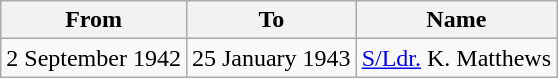<table class="wikitable">
<tr>
<th>From</th>
<th>To</th>
<th>Name</th>
</tr>
<tr>
<td>2 September 1942</td>
<td>25 January 1943</td>
<td><a href='#'>S/Ldr.</a> K. Matthews</td>
</tr>
</table>
